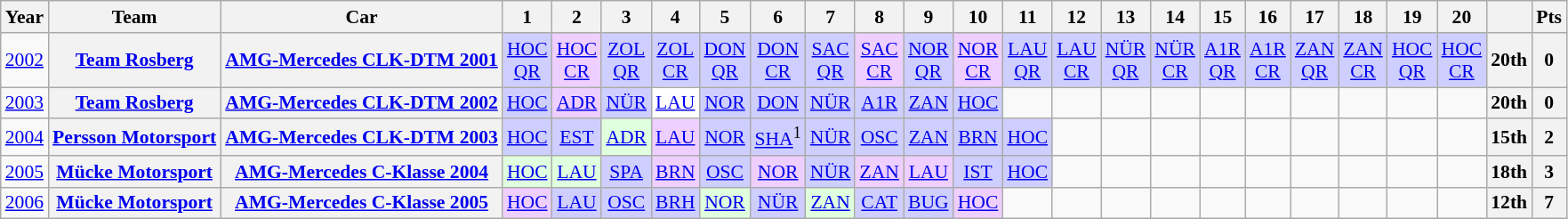<table class="wikitable" border="1" style="text-align:center; font-size:90%;">
<tr>
<th>Year</th>
<th>Team</th>
<th>Car</th>
<th>1</th>
<th>2</th>
<th>3</th>
<th>4</th>
<th>5</th>
<th>6</th>
<th>7</th>
<th>8</th>
<th>9</th>
<th>10</th>
<th>11</th>
<th>12</th>
<th>13</th>
<th>14</th>
<th>15</th>
<th>16</th>
<th>17</th>
<th>18</th>
<th>19</th>
<th>20</th>
<th></th>
<th>Pts</th>
</tr>
<tr>
<td><a href='#'>2002</a></td>
<th><a href='#'>Team Rosberg</a></th>
<th><a href='#'>AMG-Mercedes CLK-DTM 2001</a></th>
<td style="background:#CFCFFF;"><a href='#'>HOC<br>QR</a><br></td>
<td style="background:#EFCFFF;"><a href='#'>HOC<br>CR</a><br></td>
<td style="background:#CFCFFF;"><a href='#'>ZOL<br>QR</a><br></td>
<td style="background:#CFCFFF;"><a href='#'>ZOL<br>CR</a><br></td>
<td style="background:#CFCFFF;"><a href='#'>DON<br>QR</a><br></td>
<td style="background:#CFCFFF;"><a href='#'>DON<br>CR</a><br></td>
<td style="background:#CFCFFF;"><a href='#'>SAC<br>QR</a><br></td>
<td style="background:#EFCFFF;"><a href='#'>SAC<br>CR</a><br></td>
<td style="background:#CFCFFF;"><a href='#'>NOR<br>QR</a><br></td>
<td style="background:#EFCFFF;"><a href='#'>NOR<br>CR</a><br></td>
<td style="background:#CFCFFF;"><a href='#'>LAU<br>QR</a><br></td>
<td style="background:#CFCFFF;"><a href='#'>LAU<br>CR</a><br></td>
<td style="background:#CFCFFF;"><a href='#'>NÜR<br>QR</a><br></td>
<td style="background:#CFCFFF;"><a href='#'>NÜR<br>CR</a><br></td>
<td style="background:#CFCFFF;"><a href='#'>A1R<br>QR</a><br></td>
<td style="background:#CFCFFF;"><a href='#'>A1R<br>CR</a><br></td>
<td style="background:#CFCFFF;"><a href='#'>ZAN<br>QR</a><br></td>
<td style="background:#CFCFFF;"><a href='#'>ZAN<br>CR</a><br></td>
<td style="background:#CFCFFF;"><a href='#'>HOC<br>QR</a><br></td>
<td style="background:#CFCFFF;"><a href='#'>HOC<br>CR</a><br></td>
<th>20th</th>
<th>0</th>
</tr>
<tr>
<td><a href='#'>2003</a></td>
<th><a href='#'>Team Rosberg</a></th>
<th><a href='#'>AMG-Mercedes CLK-DTM 2002</a></th>
<td style="background:#cfcfff;"><a href='#'>HOC</a><br></td>
<td style="background:#efcfff;"><a href='#'>ADR</a><br></td>
<td style="background:#cfcfff;"><a href='#'>NÜR</a><br></td>
<td style="background:#FFFFFF;"><a href='#'>LAU</a><br></td>
<td style="background:#cfcfff;"><a href='#'>NOR</a><br></td>
<td style="background:#cfcfff;"><a href='#'>DON</a><br></td>
<td style="background:#cfcfff;"><a href='#'>NÜR</a><br></td>
<td style="background:#cfcfff;"><a href='#'>A1R</a><br></td>
<td style="background:#cfcfff;"><a href='#'>ZAN</a><br></td>
<td style="background:#cfcfff;"><a href='#'>HOC</a><br></td>
<td></td>
<td></td>
<td></td>
<td></td>
<td></td>
<td></td>
<td></td>
<td></td>
<td></td>
<td></td>
<th>20th</th>
<th>0</th>
</tr>
<tr>
<td><a href='#'>2004</a></td>
<th><a href='#'>Persson Motorsport</a></th>
<th><a href='#'>AMG-Mercedes CLK-DTM 2003</a></th>
<td style="background:#cfcfff;"><a href='#'>HOC</a><br></td>
<td style="background:#cfcfff;"><a href='#'>EST</a><br></td>
<td style="background:#dfffdf;"><a href='#'>ADR</a><br></td>
<td style="background:#efcfff;"><a href='#'>LAU</a><br></td>
<td style="background:#cfcfff;"><a href='#'>NOR</a><br></td>
<td style="background:#cfcfff;"><a href='#'>SHA</a><sup>1</sup><br></td>
<td style="background:#cfcfff;"><a href='#'>NÜR</a><br></td>
<td style="background:#cfcfff;"><a href='#'>OSC</a><br></td>
<td style="background:#cfcfff;"><a href='#'>ZAN</a><br></td>
<td style="background:#cfcfff;"><a href='#'>BRN</a><br></td>
<td style="background:#cfcfff;"><a href='#'>HOC</a><br></td>
<td></td>
<td></td>
<td></td>
<td></td>
<td></td>
<td></td>
<td></td>
<td></td>
<td></td>
<th>15th</th>
<th>2</th>
</tr>
<tr>
<td><a href='#'>2005</a></td>
<th><a href='#'>Mücke Motorsport</a></th>
<th><a href='#'>AMG-Mercedes C-Klasse 2004</a></th>
<td style="background:#dfffdf;"><a href='#'>HOC</a><br></td>
<td style="background:#dfffdf;"><a href='#'>LAU</a><br></td>
<td style="background:#cfcfff;"><a href='#'>SPA</a><br></td>
<td style="background:#efcfff;"><a href='#'>BRN</a><br></td>
<td style="background:#cfcfff;"><a href='#'>OSC</a><br></td>
<td style="background:#efcfff;"><a href='#'>NOR</a><br></td>
<td style="background:#cfcfff;"><a href='#'>NÜR</a><br></td>
<td style="background:#efcfff;"><a href='#'>ZAN</a><br></td>
<td style="background:#efcfff;"><a href='#'>LAU</a><br></td>
<td style="background:#cfcfff;"><a href='#'>IST</a><br></td>
<td style="background:#cfcfff;"><a href='#'>HOC</a><br></td>
<td></td>
<td></td>
<td></td>
<td></td>
<td></td>
<td></td>
<td></td>
<td></td>
<td></td>
<th>18th</th>
<th>3</th>
</tr>
<tr>
<td><a href='#'>2006</a></td>
<th><a href='#'>Mücke Motorsport</a></th>
<th><a href='#'>AMG-Mercedes C-Klasse 2005</a></th>
<td style="background:#efcfff;"><a href='#'>HOC</a><br></td>
<td style="background:#cfcfff;"><a href='#'>LAU</a><br></td>
<td style="background:#cfcfff;"><a href='#'>OSC</a><br></td>
<td style="background:#cfcfff;"><a href='#'>BRH</a><br></td>
<td style="background:#dfffdf;"><a href='#'>NOR</a><br></td>
<td style="background:#cfcfff;"><a href='#'>NÜR</a><br></td>
<td style="background:#dfffdf;"><a href='#'>ZAN</a><br></td>
<td style="background:#cfcfff;"><a href='#'>CAT</a><br></td>
<td style="background:#cfcfff;"><a href='#'>BUG</a><br></td>
<td style="background:#efcfff;"><a href='#'>HOC</a><br></td>
<td></td>
<td></td>
<td></td>
<td></td>
<td></td>
<td></td>
<td></td>
<td></td>
<td></td>
<td></td>
<th>12th</th>
<th>7</th>
</tr>
</table>
